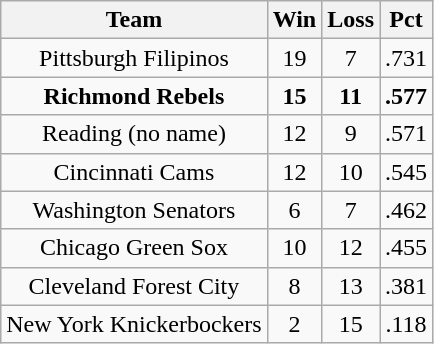<table class="wikitable" style="text-align:center">
<tr>
<th>Team</th>
<th>Win</th>
<th>Loss</th>
<th>Pct</th>
</tr>
<tr>
<td>Pittsburgh Filipinos</td>
<td>19</td>
<td>7</td>
<td>.731</td>
</tr>
<tr>
<td><strong>Richmond Rebels</strong></td>
<td><strong>15</strong></td>
<td><strong>11</strong></td>
<td><strong>.577</strong></td>
</tr>
<tr>
<td>Reading (no name)</td>
<td>12</td>
<td>9</td>
<td>.571</td>
</tr>
<tr>
<td>Cincinnati Cams</td>
<td>12</td>
<td>10</td>
<td>.545</td>
</tr>
<tr>
<td>Washington Senators</td>
<td>6</td>
<td>7</td>
<td>.462</td>
</tr>
<tr>
<td>Chicago Green Sox</td>
<td>10</td>
<td>12</td>
<td>.455</td>
</tr>
<tr>
<td>Cleveland Forest City</td>
<td>8</td>
<td>13</td>
<td>.381</td>
</tr>
<tr>
<td>New York Knickerbockers</td>
<td>2</td>
<td>15</td>
<td>.118</td>
</tr>
</table>
